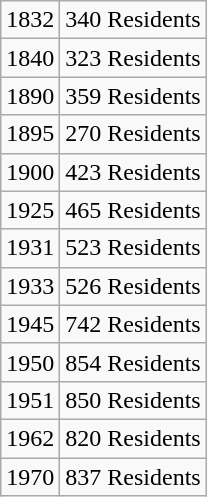<table class="wikitable"  style="float:left;">
<tr>
<td>1832</td>
<td>340 Residents</td>
</tr>
<tr>
<td>1840</td>
<td>323 Residents</td>
</tr>
<tr>
<td>1890</td>
<td>359 Residents</td>
</tr>
<tr>
<td>1895</td>
<td>270 Residents</td>
</tr>
<tr>
<td>1900</td>
<td>423 Residents</td>
</tr>
<tr>
<td>1925</td>
<td>465 Residents</td>
</tr>
<tr>
<td>1931</td>
<td>523 Residents</td>
</tr>
<tr>
<td>1933</td>
<td>526 Residents</td>
</tr>
<tr>
<td>1945</td>
<td>742 Residents</td>
</tr>
<tr>
<td>1950</td>
<td>854 Residents</td>
</tr>
<tr>
<td>1951</td>
<td>850 Residents</td>
</tr>
<tr>
<td>1962</td>
<td>820 Residents</td>
</tr>
<tr>
<td>1970</td>
<td>837 Residents</td>
</tr>
</table>
